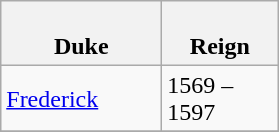<table class="wikitable">
<tr>
<th width=100px><br>Duke</th>
<th width=70px><br>Reign</th>
</tr>
<tr>
<td><a href='#'>Frederick</a></td>
<td>1569 – 1597</td>
</tr>
<tr>
</tr>
</table>
